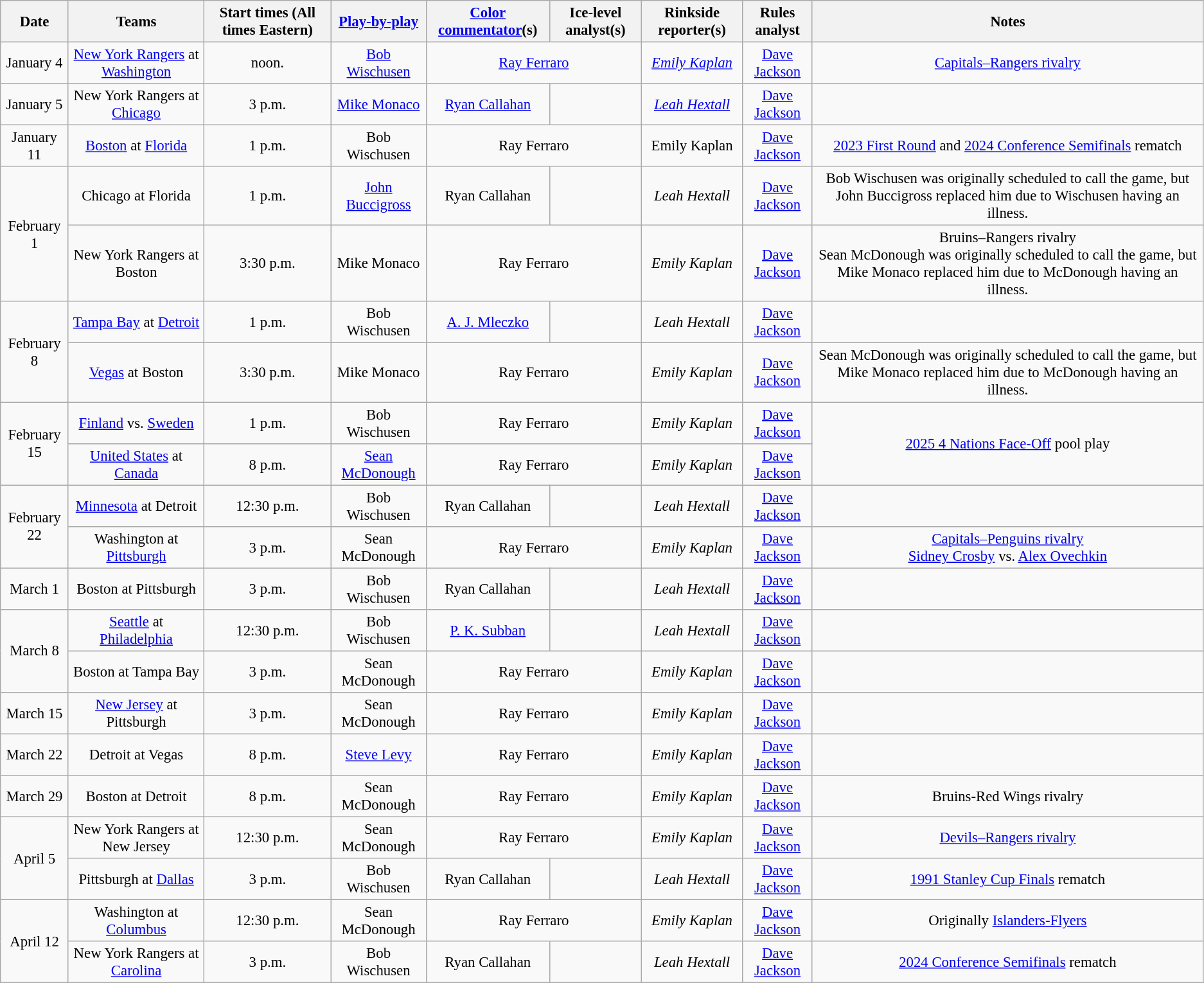<table class="wikitable sortable" style="font-size:95%;text-align:center;">
<tr>
<th>Date</th>
<th>Teams</th>
<th>Start times (All times Eastern)</th>
<th><a href='#'>Play-by-play</a></th>
<th><a href='#'>Color commentator</a>(s)</th>
<th>Ice-level analyst(s)</th>
<th>Rinkside reporter(s)</th>
<th>Rules analyst</th>
<th>Notes</th>
</tr>
<tr>
<td>January 4</td>
<td><a href='#'>New York Rangers</a> at <a href='#'>Washington</a></td>
<td>noon.</td>
<td><a href='#'>Bob Wischusen</a></td>
<td colspan=2><a href='#'>Ray Ferraro</a></td>
<td><em><a href='#'>Emily Kaplan</a></em></td>
<td><a href='#'>Dave Jackson</a></td>
<td><a href='#'>Capitals–Rangers rivalry</a></td>
</tr>
<tr>
<td>January 5</td>
<td>New York Rangers at <a href='#'>Chicago</a></td>
<td>3 p.m.</td>
<td><a href='#'>Mike Monaco</a></td>
<td><a href='#'>Ryan Callahan</a></td>
<td></td>
<td><em><a href='#'>Leah Hextall</a></em></td>
<td><a href='#'>Dave Jackson</a></td>
<td></td>
</tr>
<tr>
<td>January 11</td>
<td><a href='#'>Boston</a> at <a href='#'>Florida</a></td>
<td>1 p.m.</td>
<td>Bob Wischusen</td>
<td colspan=2>Ray Ferraro</td>
<td>Emily Kaplan</td>
<td><a href='#'>Dave Jackson</a></td>
<td><a href='#'>2023 First Round</a> and <a href='#'>2024 Conference Semifinals</a> rematch</td>
</tr>
<tr>
<td rowspan=2>February 1</td>
<td>Chicago at Florida</td>
<td>1 p.m.</td>
<td><a href='#'>John Buccigross</a></td>
<td>Ryan Callahan</td>
<td></td>
<td><em>Leah Hextall</em></td>
<td><a href='#'>Dave Jackson</a></td>
<td>Bob Wischusen was originally scheduled to call the game, but John Buccigross replaced him due to Wischusen having an illness.</td>
</tr>
<tr>
<td>New York Rangers at Boston</td>
<td>3:30 p.m.</td>
<td>Mike Monaco</td>
<td colspan=2>Ray Ferraro</td>
<td><em>Emily Kaplan</em></td>
<td><a href='#'>Dave Jackson</a></td>
<td>Bruins–Rangers rivalry<br>Sean McDonough was originally scheduled to call the game, but Mike Monaco replaced him due to McDonough having an illness.</td>
</tr>
<tr>
<td rowspan=2>February 8</td>
<td><a href='#'>Tampa Bay</a> at <a href='#'>Detroit</a></td>
<td>1 p.m.</td>
<td>Bob Wischusen</td>
<td><a href='#'>A. J. Mleczko</a></td>
<td></td>
<td><em>Leah Hextall</em></td>
<td><a href='#'>Dave Jackson</a></td>
<td></td>
</tr>
<tr>
<td><a href='#'>Vegas</a> at Boston</td>
<td>3:30 p.m.</td>
<td>Mike Monaco</td>
<td colspan=2>Ray Ferraro</td>
<td><em>Emily Kaplan</em></td>
<td><a href='#'>Dave Jackson</a></td>
<td>Sean McDonough was originally scheduled to call the game, but Mike Monaco replaced him due to McDonough having an illness.</td>
</tr>
<tr>
<td rowspan=2>February 15</td>
<td><a href='#'>Finland</a> vs. <a href='#'>Sweden</a></td>
<td>1 p.m.</td>
<td>Bob Wischusen</td>
<td colspan=2>Ray Ferraro</td>
<td><em>Emily Kaplan</em></td>
<td><a href='#'>Dave Jackson</a></td>
<td rowspan=2><a href='#'>2025 4 Nations Face-Off</a> pool play</td>
</tr>
<tr>
<td><a href='#'>United States</a> at <a href='#'>Canada</a></td>
<td>8 p.m.</td>
<td><a href='#'>Sean McDonough</a></td>
<td colspan=2>Ray Ferraro</td>
<td><em>Emily Kaplan</em></td>
<td><a href='#'>Dave Jackson</a></td>
</tr>
<tr>
<td rowspan=2>February 22</td>
<td><a href='#'>Minnesota</a> at Detroit</td>
<td>12:30 p.m.</td>
<td>Bob Wischusen</td>
<td>Ryan Callahan</td>
<td></td>
<td><em>Leah Hextall</em></td>
<td><a href='#'>Dave Jackson</a></td>
<td></td>
</tr>
<tr>
<td>Washington at <a href='#'>Pittsburgh</a></td>
<td>3 p.m.</td>
<td>Sean McDonough</td>
<td colspan=2>Ray Ferraro</td>
<td><em>Emily Kaplan</em></td>
<td><a href='#'>Dave Jackson</a></td>
<td><a href='#'>Capitals–Penguins rivalry</a><br><a href='#'>Sidney Crosby</a> vs. <a href='#'>Alex Ovechkin</a></td>
</tr>
<tr>
<td>March 1</td>
<td>Boston at Pittsburgh</td>
<td>3 p.m.</td>
<td>Bob Wischusen</td>
<td>Ryan Callahan</td>
<td></td>
<td><em>Leah Hextall</em></td>
<td><a href='#'>Dave Jackson</a></td>
<td></td>
</tr>
<tr>
<td rowspan=2>March 8</td>
<td><a href='#'>Seattle</a> at <a href='#'>Philadelphia</a></td>
<td>12:30 p.m.</td>
<td>Bob Wischusen</td>
<td><a href='#'>P. K. Subban</a></td>
<td></td>
<td><em>Leah Hextall</em></td>
<td><a href='#'>Dave Jackson</a></td>
<td></td>
</tr>
<tr>
<td>Boston at Tampa Bay</td>
<td>3 p.m.</td>
<td>Sean McDonough</td>
<td colspan=2>Ray Ferraro</td>
<td><em>Emily Kaplan</em></td>
<td><a href='#'>Dave Jackson</a></td>
<td></td>
</tr>
<tr>
<td>March 15</td>
<td><a href='#'>New Jersey</a> at Pittsburgh</td>
<td>3 p.m.</td>
<td>Sean McDonough</td>
<td colspan=2>Ray Ferraro</td>
<td><em>Emily Kaplan</em></td>
<td><a href='#'>Dave Jackson</a></td>
<td></td>
</tr>
<tr>
<td>March 22</td>
<td>Detroit at Vegas</td>
<td>8 p.m.</td>
<td><a href='#'>Steve Levy</a></td>
<td colspan=2>Ray Ferraro</td>
<td><em>Emily Kaplan</em></td>
<td><a href='#'>Dave Jackson</a></td>
<td></td>
</tr>
<tr>
<td>March 29</td>
<td>Boston at Detroit</td>
<td>8 p.m.</td>
<td>Sean McDonough</td>
<td colspan=2>Ray Ferraro</td>
<td><em>Emily Kaplan</em></td>
<td><a href='#'>Dave Jackson</a></td>
<td>Bruins-Red Wings rivalry</td>
</tr>
<tr>
<td rowspan=2>April 5</td>
<td>New York Rangers at New Jersey</td>
<td>12:30 p.m.</td>
<td>Sean McDonough</td>
<td colspan=2>Ray Ferraro</td>
<td><em>Emily Kaplan</em></td>
<td><a href='#'>Dave Jackson</a></td>
<td><a href='#'>Devils–Rangers rivalry</a></td>
</tr>
<tr>
<td>Pittsburgh at <a href='#'>Dallas</a></td>
<td>3 p.m.</td>
<td>Bob Wischusen</td>
<td>Ryan Callahan</td>
<td></td>
<td><em>Leah Hextall</em></td>
<td><a href='#'>Dave Jackson</a></td>
<td><a href='#'>1991 Stanley Cup Finals</a> rematch</td>
</tr>
<tr>
</tr>
<tr>
<td rowspan=2>April 12</td>
<td>Washington at <a href='#'>Columbus</a></td>
<td>12:30 p.m.</td>
<td>Sean McDonough</td>
<td colspan=2>Ray Ferraro</td>
<td><em>Emily Kaplan</em></td>
<td><a href='#'>Dave Jackson</a></td>
<td>Originally <a href='#'>Islanders-Flyers</a></td>
</tr>
<tr>
<td>New York Rangers at <a href='#'>Carolina</a></td>
<td>3 p.m.</td>
<td>Bob Wischusen</td>
<td>Ryan Callahan</td>
<td></td>
<td><em>Leah Hextall</em></td>
<td><a href='#'>Dave Jackson</a></td>
<td><a href='#'>2024 Conference Semifinals</a> rematch</td>
</tr>
</table>
